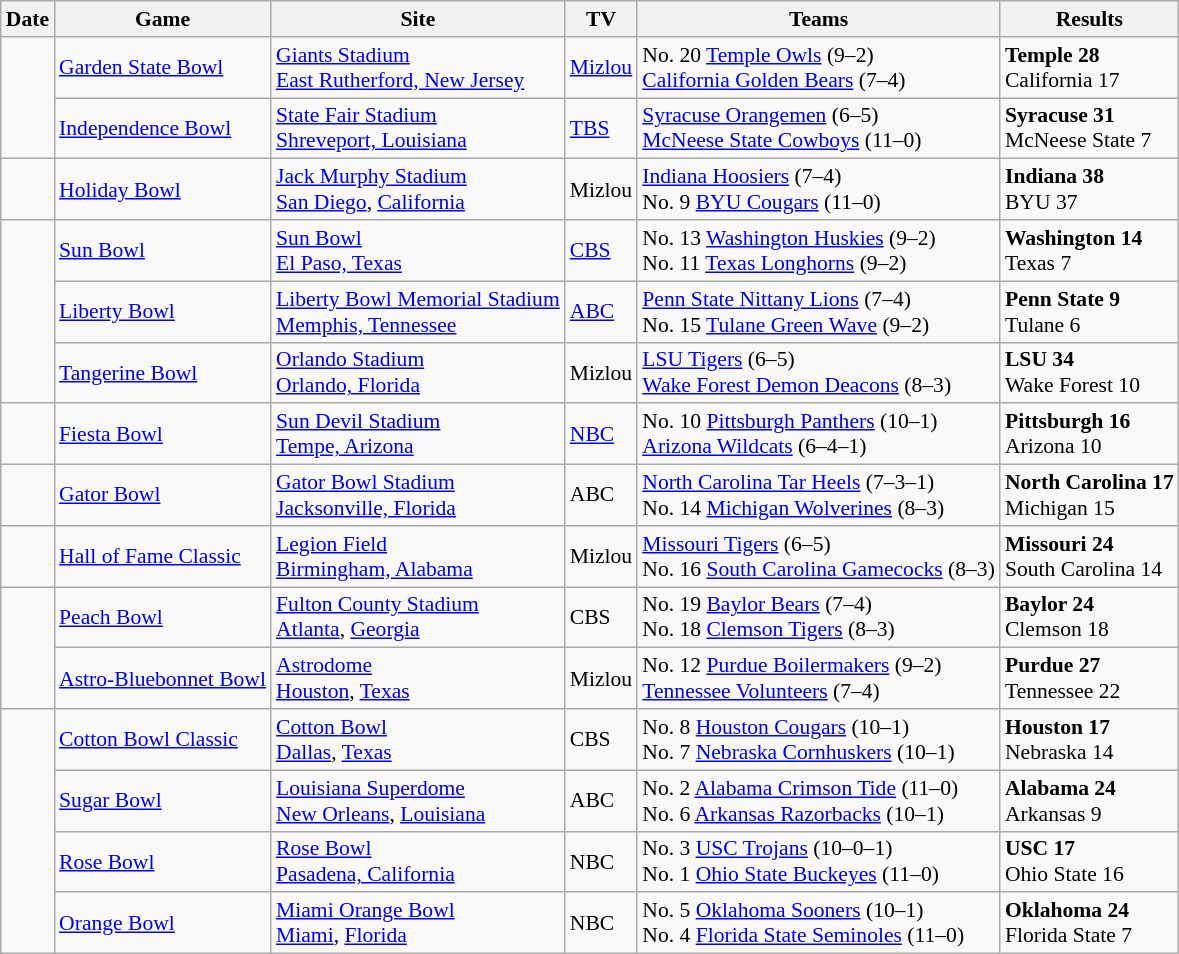<table class="wikitable" style="font-size:90%">
<tr>
<th>Date</th>
<th>Game</th>
<th>Site</th>
<th>TV</th>
<th>Teams</th>
<th>Results</th>
</tr>
<tr>
<td rowspan=2></td>
<td><a href='#'>Garden State Bowl</a></td>
<td><a href='#'>Giants Stadium</a><br><a href='#'>East Rutherford, New Jersey</a></td>
<td><a href='#'>Mizlou</a></td>
<td>No. 20 <a href='#'>Temple Owls</a> (9–2)<br><a href='#'>California Golden Bears</a> (7–4)</td>
<td><strong>Temple 28</strong><br>California 17</td>
</tr>
<tr>
<td><a href='#'>Independence Bowl</a></td>
<td><a href='#'>State Fair Stadium</a><br><a href='#'>Shreveport, Louisiana</a></td>
<td><a href='#'>TBS</a></td>
<td><a href='#'>Syracuse Orangemen</a> (6–5)<br><a href='#'>McNeese State Cowboys</a> (11–0)</td>
<td><strong>Syracuse 31</strong><br>McNeese State 7</td>
</tr>
<tr>
<td></td>
<td><a href='#'>Holiday Bowl</a></td>
<td><a href='#'>Jack Murphy Stadium</a><br><a href='#'>San Diego</a>, <a href='#'>California</a></td>
<td>Mizlou</td>
<td><a href='#'>Indiana Hoosiers</a> (7–4)<br>No. 9 <a href='#'>BYU Cougars</a> (11–0)</td>
<td><strong>Indiana 38</strong><br>BYU 37</td>
</tr>
<tr>
<td rowspan=3></td>
<td><a href='#'>Sun Bowl</a></td>
<td><a href='#'>Sun Bowl</a><br><a href='#'>El Paso, Texas</a></td>
<td><a href='#'>CBS</a></td>
<td>No. 13 <a href='#'>Washington Huskies</a> (9–2)<br>No. 11 <a href='#'>Texas Longhorns</a> (9–2)</td>
<td><strong>Washington 14</strong><br>Texas 7</td>
</tr>
<tr>
<td><a href='#'>Liberty Bowl</a></td>
<td><a href='#'>Liberty Bowl Memorial Stadium</a><br><a href='#'>Memphis, Tennessee</a></td>
<td><a href='#'>ABC</a></td>
<td><a href='#'>Penn State Nittany Lions</a> (7–4)<br>No. 15 <a href='#'>Tulane Green Wave</a> (9–2)</td>
<td><strong>Penn State 9</strong><br>Tulane 6</td>
</tr>
<tr>
<td><a href='#'>Tangerine Bowl</a></td>
<td><a href='#'>Orlando Stadium</a><br><a href='#'>Orlando, Florida</a></td>
<td>Mizlou</td>
<td><a href='#'>LSU Tigers</a> (6–5)<br><a href='#'>Wake Forest Demon Deacons</a> (8–3)</td>
<td><strong>LSU 34</strong><br>Wake Forest 10</td>
</tr>
<tr>
<td></td>
<td><a href='#'>Fiesta Bowl</a></td>
<td><a href='#'>Sun Devil Stadium</a><br><a href='#'>Tempe, Arizona</a></td>
<td><a href='#'>NBC</a></td>
<td>No. 10 <a href='#'>Pittsburgh Panthers</a> (10–1)<br><a href='#'>Arizona Wildcats</a> (6–4–1)</td>
<td><strong>Pittsburgh 16</strong><br>Arizona 10</td>
</tr>
<tr>
<td></td>
<td><a href='#'>Gator Bowl</a></td>
<td><a href='#'>Gator Bowl Stadium</a><br><a href='#'>Jacksonville, Florida</a></td>
<td>ABC</td>
<td><a href='#'>North Carolina Tar Heels</a> (7–3–1)<br>No. 14 <a href='#'>Michigan Wolverines</a> (8–3)</td>
<td><strong>North Carolina 17</strong><br>Michigan 15</td>
</tr>
<tr>
<td></td>
<td><a href='#'>Hall of Fame Classic</a></td>
<td><a href='#'>Legion Field</a><br><a href='#'>Birmingham, Alabama</a></td>
<td>Mizlou</td>
<td><a href='#'>Missouri Tigers</a> (6–5)<br>No. 16 <a href='#'>South Carolina Gamecocks</a> (8–3)</td>
<td><strong>Missouri 24</strong><br>South Carolina 14</td>
</tr>
<tr>
<td rowspan=2></td>
<td><a href='#'>Peach Bowl</a></td>
<td><a href='#'>Fulton County Stadium</a><br><a href='#'>Atlanta</a>, <a href='#'>Georgia</a></td>
<td>CBS</td>
<td>No. 19 <a href='#'>Baylor Bears</a> (7–4)<br>No. 18 <a href='#'>Clemson Tigers</a> (8–3)</td>
<td><strong>Baylor 24</strong><br>Clemson 18</td>
</tr>
<tr>
<td><a href='#'>Astro-Bluebonnet Bowl</a></td>
<td><a href='#'>Astrodome</a><br><a href='#'>Houston</a>, <a href='#'>Texas</a></td>
<td>Mizlou</td>
<td>No. 12 <a href='#'>Purdue Boilermakers</a> (9–2)<br><a href='#'>Tennessee Volunteers</a> (7–4)</td>
<td><strong>Purdue 27</strong><br>Tennessee 22</td>
</tr>
<tr>
<td rowspan=4></td>
<td><a href='#'>Cotton Bowl Classic</a></td>
<td><a href='#'>Cotton Bowl</a><br><a href='#'>Dallas</a>, <a href='#'>Texas</a></td>
<td>CBS</td>
<td>No. 8 <a href='#'>Houston Cougars</a> (10–1)<br>No. 7 <a href='#'>Nebraska Cornhuskers</a> (10–1)</td>
<td><strong>Houston 17</strong><br>Nebraska 14</td>
</tr>
<tr>
<td><a href='#'>Sugar Bowl</a></td>
<td><a href='#'>Louisiana Superdome</a><br><a href='#'>New Orleans</a>, <a href='#'>Louisiana</a></td>
<td>ABC</td>
<td>No. 2 <a href='#'>Alabama Crimson Tide</a> (11–0)<br>No. 6 <a href='#'>Arkansas Razorbacks</a> (10–1)</td>
<td><strong>Alabama 24</strong><br>Arkansas 9</td>
</tr>
<tr>
<td><a href='#'>Rose Bowl</a></td>
<td><a href='#'>Rose Bowl</a><br><a href='#'>Pasadena, California</a></td>
<td>NBC</td>
<td>No. 3 <a href='#'>USC Trojans</a> (10–0–1)<br>No. 1 <a href='#'>Ohio State Buckeyes</a> (11–0)</td>
<td><strong>USC 17</strong><br>Ohio State 16</td>
</tr>
<tr>
<td><a href='#'>Orange Bowl</a></td>
<td><a href='#'>Miami Orange Bowl</a><br><a href='#'>Miami</a>, <a href='#'>Florida</a></td>
<td>NBC</td>
<td>No. 5 <a href='#'>Oklahoma Sooners</a> (10–1)<br>No. 4 <a href='#'>Florida State Seminoles</a> (11–0)</td>
<td><strong>Oklahoma 24</strong><br>Florida State 7</td>
</tr>
</table>
